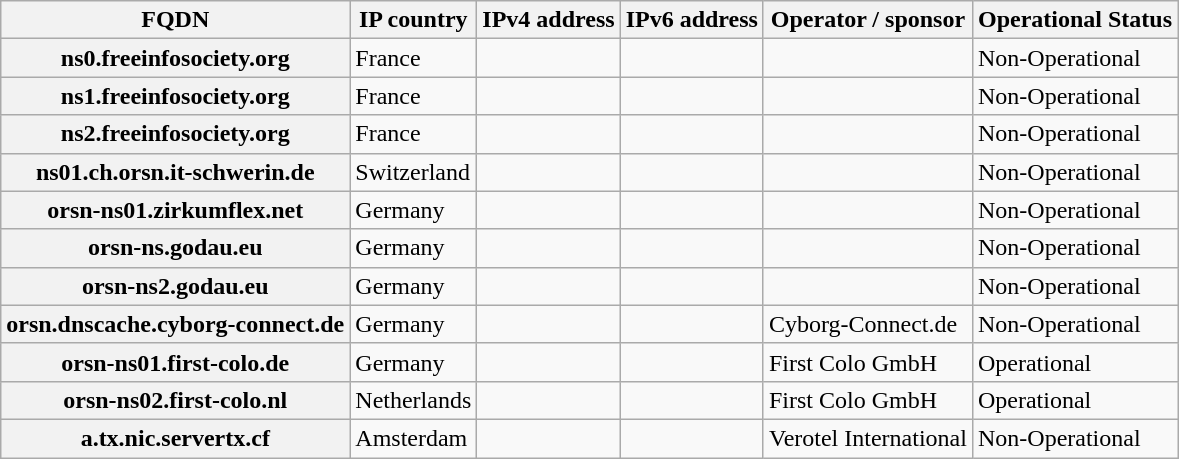<table class="wikitable">
<tr ---->
<th>FQDN</th>
<th>IP country</th>
<th>IPv4 address</th>
<th>IPv6 address</th>
<th>Operator / sponsor</th>
<th>Operational Status</th>
</tr>
<tr>
<th>ns0.freeinfosociety.org</th>
<td> France</td>
<td></td>
<td></td>
<td></td>
<td>Non-Operational</td>
</tr>
<tr ---->
<th>ns1.freeinfosociety.org</th>
<td> France</td>
<td></td>
<td></td>
<td></td>
<td>Non-Operational</td>
</tr>
<tr ---->
<th>ns2.freeinfosociety.org</th>
<td> France</td>
<td></td>
<td></td>
<td></td>
<td>Non-Operational</td>
</tr>
<tr ---->
<th>ns01.ch.orsn.it-schwerin.de</th>
<td> Switzerland</td>
<td></td>
<td></td>
<td></td>
<td>Non-Operational</td>
</tr>
<tr ---->
<th>orsn-ns01.zirkumflex.net</th>
<td> Germany</td>
<td></td>
<td></td>
<td></td>
<td>Non-Operational</td>
</tr>
<tr ---->
<th>orsn-ns.godau.eu</th>
<td> Germany</td>
<td></td>
<td></td>
<td></td>
<td>Non-Operational</td>
</tr>
<tr ---->
<th>orsn-ns2.godau.eu</th>
<td> Germany</td>
<td></td>
<td></td>
<td></td>
<td>Non-Operational</td>
</tr>
<tr ---->
<th>orsn.dnscache.cyborg-connect.de</th>
<td> Germany</td>
<td></td>
<td></td>
<td>Cyborg-Connect.de</td>
<td>Non-Operational</td>
</tr>
<tr ---->
<th>orsn-ns01.first-colo.de</th>
<td> Germany</td>
<td></td>
<td></td>
<td>First Colo GmbH</td>
<td>Operational</td>
</tr>
<tr ---->
<th>orsn-ns02.first-colo.nl</th>
<td> Netherlands</td>
<td></td>
<td></td>
<td>First Colo GmbH</td>
<td>Operational</td>
</tr>
<tr ---->
<th>a.tx.nic.servertx.cf</th>
<td> Amsterdam</td>
<td></td>
<td></td>
<td>Verotel International</td>
<td>Non-Operational</td>
</tr>
</table>
